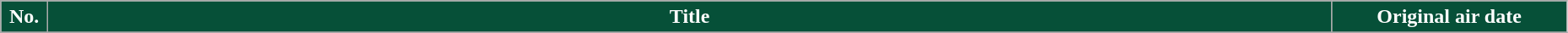<table class="wikitable plainrowheaders" style="width: 98%">
<tr style="color:white;">
<th scope="col" style="background:#065038;" width="3%">No.</th>
<th scope="col" style="background:#065038;">Title</th>
<th scope="col" style="background:#065038;" width="15%">Original air date</th>
</tr>
<tr>
</tr>
</table>
